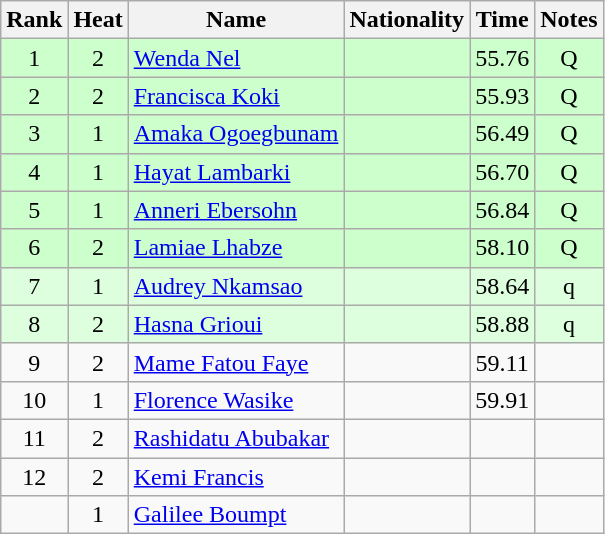<table class="wikitable sortable" style="text-align:center">
<tr>
<th>Rank</th>
<th>Heat</th>
<th>Name</th>
<th>Nationality</th>
<th>Time</th>
<th>Notes</th>
</tr>
<tr bgcolor=ccffcc>
<td>1</td>
<td>2</td>
<td align=left><a href='#'>Wenda Nel</a></td>
<td align=left></td>
<td>55.76</td>
<td>Q</td>
</tr>
<tr bgcolor=ccffcc>
<td>2</td>
<td>2</td>
<td align=left><a href='#'>Francisca Koki</a></td>
<td align=left></td>
<td>55.93</td>
<td>Q</td>
</tr>
<tr bgcolor=ccffcc>
<td>3</td>
<td>1</td>
<td align=left><a href='#'>Amaka Ogoegbunam</a></td>
<td align=left></td>
<td>56.49</td>
<td>Q</td>
</tr>
<tr bgcolor=ccffcc>
<td>4</td>
<td>1</td>
<td align=left><a href='#'>Hayat Lambarki</a></td>
<td align=left></td>
<td>56.70</td>
<td>Q</td>
</tr>
<tr bgcolor=ccffcc>
<td>5</td>
<td>1</td>
<td align=left><a href='#'>Anneri Ebersohn</a></td>
<td align=left></td>
<td>56.84</td>
<td>Q</td>
</tr>
<tr bgcolor=ccffcc>
<td>6</td>
<td>2</td>
<td align=left><a href='#'>Lamiae Lhabze</a></td>
<td align=left></td>
<td>58.10</td>
<td>Q</td>
</tr>
<tr bgcolor=ddffdd>
<td>7</td>
<td>1</td>
<td align=left><a href='#'>Audrey Nkamsao</a></td>
<td align=left></td>
<td>58.64</td>
<td>q</td>
</tr>
<tr bgcolor=ddffdd>
<td>8</td>
<td>2</td>
<td align=left><a href='#'>Hasna Grioui</a></td>
<td align=left></td>
<td>58.88</td>
<td>q</td>
</tr>
<tr>
<td>9</td>
<td>2</td>
<td align=left><a href='#'>Mame Fatou Faye</a></td>
<td align=left></td>
<td>59.11</td>
<td></td>
</tr>
<tr>
<td>10</td>
<td>1</td>
<td align=left><a href='#'>Florence Wasike</a></td>
<td align=left></td>
<td>59.91</td>
<td></td>
</tr>
<tr>
<td>11</td>
<td>2</td>
<td align=left><a href='#'>Rashidatu Abubakar</a></td>
<td align=left></td>
<td></td>
<td></td>
</tr>
<tr>
<td>12</td>
<td>2</td>
<td align=left><a href='#'>Kemi Francis</a></td>
<td align=left></td>
<td></td>
<td></td>
</tr>
<tr>
<td></td>
<td>1</td>
<td align=left><a href='#'>Galilee Boumpt</a></td>
<td align=left></td>
<td></td>
<td></td>
</tr>
</table>
